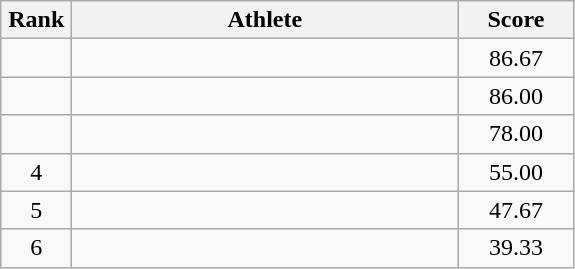<table class=wikitable style="text-align:center">
<tr>
<th width=40>Rank</th>
<th width=250>Athlete</th>
<th width=70>Score</th>
</tr>
<tr>
<td></td>
<td align=left></td>
<td>86.67</td>
</tr>
<tr>
<td></td>
<td align=left></td>
<td>86.00</td>
</tr>
<tr>
<td></td>
<td align=left></td>
<td>78.00</td>
</tr>
<tr>
<td>4</td>
<td align=left></td>
<td>55.00</td>
</tr>
<tr>
<td>5</td>
<td align=left></td>
<td>47.67</td>
</tr>
<tr>
<td>6</td>
<td align=left></td>
<td>39.33</td>
</tr>
</table>
